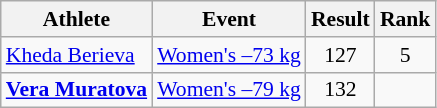<table class="wikitable" style="text-align:center; font-size:90%">
<tr>
<th>Athlete</th>
<th>Event</th>
<th>Result</th>
<th>Rank</th>
</tr>
<tr>
<td align=left><a href='#'>Kheda Berieva</a></td>
<td align=left><a href='#'>Women's –73 kg</a></td>
<td>127</td>
<td>5</td>
</tr>
<tr>
<td align=left><strong><a href='#'>Vera Muratova</a></strong></td>
<td align=left><a href='#'>Women's –79 kg</a></td>
<td>132</td>
<td></td>
</tr>
</table>
